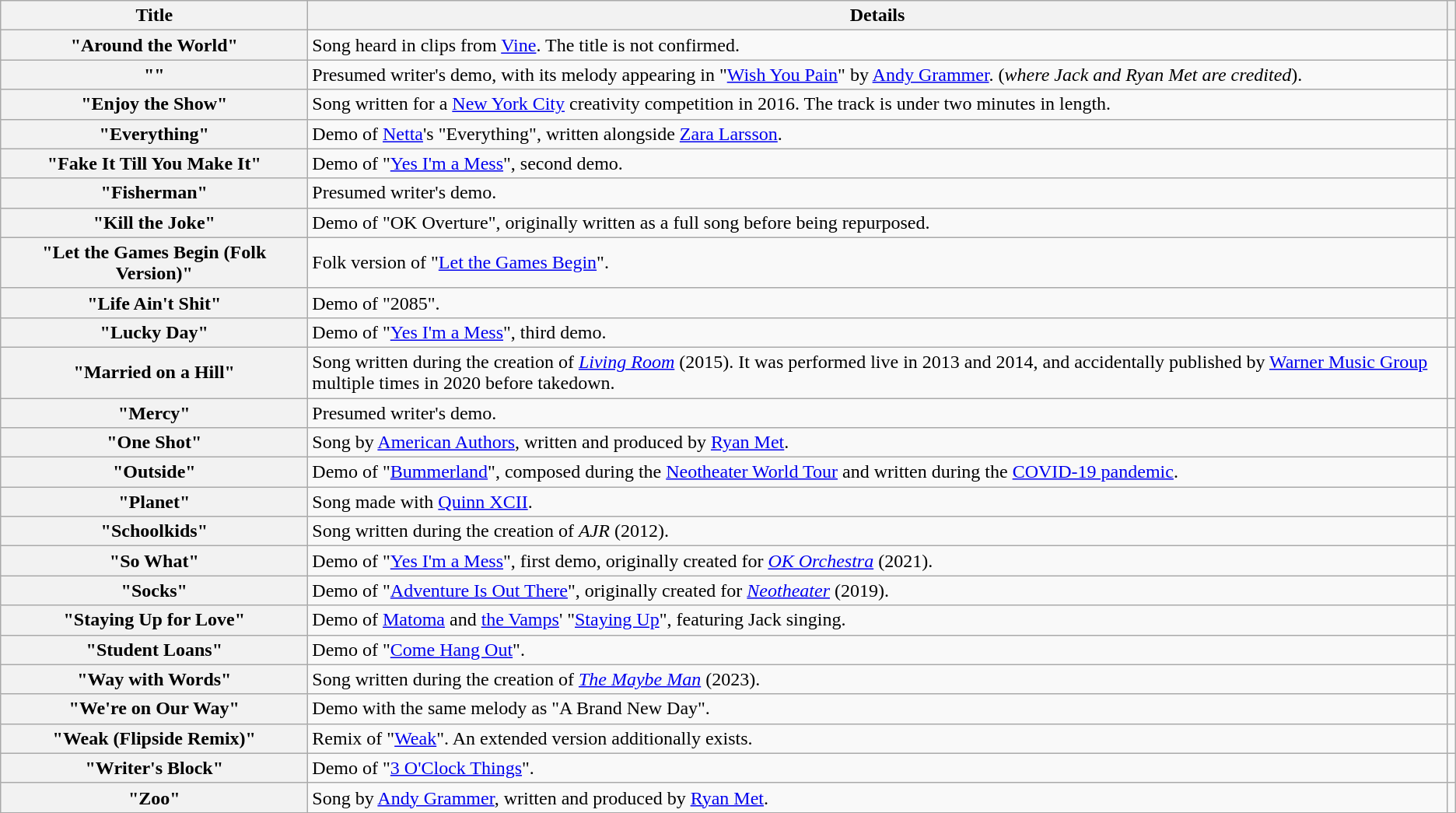<table class="wikitable sortable plainrowheaders">
<tr>
<th scope="col" style="width:16em;">Title</th>
<th scope="col">Details</th>
<th scope="col" class="unsortable"></th>
</tr>
<tr>
<th scope="row">"Around the World"</th>
<td>Song heard in clips from <a href='#'>Vine</a>. The title is not confirmed.</td>
<td></td>
</tr>
<tr>
<th scope="row">""</th>
<td>Presumed writer's demo, with its melody appearing in "<a href='#'>Wish You Pain</a>" by <a href='#'>Andy Grammer</a>. (<em>where Jack and Ryan Met are credited</em>).</td>
<td></td>
</tr>
<tr>
<th scope="row">"Enjoy the Show"</th>
<td>Song written for a <a href='#'>New York City</a> creativity competition in 2016. The track is under two minutes in length.</td>
<td></td>
</tr>
<tr>
<th scope="row">"Everything"</th>
<td>Demo of <a href='#'>Netta</a>'s "Everything", written alongside <a href='#'>Zara Larsson</a>.</td>
<td></td>
</tr>
<tr>
<th scope="row">"Fake It Till You Make It"</th>
<td>Demo of "<a href='#'>Yes I'm a Mess</a>", second demo.</td>
<td></td>
</tr>
<tr>
<th scope="row">"Fisherman"</th>
<td>Presumed writer's demo.</td>
<td></td>
</tr>
<tr>
<th scope="row">"Kill the Joke"</th>
<td>Demo of "OK Overture", originally written as a full song before being repurposed.</td>
<td></td>
</tr>
<tr>
<th scope="row">"Let the Games Begin (Folk Version)"</th>
<td>Folk version of "<a href='#'>Let the Games Begin</a>".</td>
<td></td>
</tr>
<tr>
<th scope="row">"Life Ain't Shit"</th>
<td>Demo of "2085".</td>
<td></td>
</tr>
<tr>
<th scope="row">"Lucky Day"</th>
<td>Demo of "<a href='#'>Yes I'm a Mess</a>", third demo.</td>
<td></td>
</tr>
<tr>
<th scope="row">"Married on a Hill"</th>
<td>Song written during the creation of <em><a href='#'>Living Room</a></em> (2015). It was performed live in 2013 and 2014, and accidentally published by <a href='#'>Warner Music Group</a> multiple times in 2020 before takedown.</td>
<td></td>
</tr>
<tr>
<th scope="row">"Mercy"</th>
<td>Presumed writer's demo.</td>
<td></td>
</tr>
<tr>
<th scope="row">"One Shot"</th>
<td>Song by <a href='#'>American Authors</a>, written and produced by <a href='#'>Ryan Met</a>.</td>
<td></td>
</tr>
<tr>
<th scope="row">"Outside"</th>
<td>Demo of "<a href='#'>Bummerland</a>", composed during the <a href='#'>Neotheater World Tour</a> and written during the <a href='#'>COVID-19 pandemic</a>.</td>
<td></td>
</tr>
<tr>
<th scope="row">"Planet"</th>
<td>Song made with <a href='#'>Quinn XCII</a>.</td>
<td></td>
</tr>
<tr>
<th scope="row">"Schoolkids"</th>
<td>Song written during the creation of <em>AJR</em> (2012).</td>
<td></td>
</tr>
<tr>
<th scope="row">"So What"</th>
<td>Demo of "<a href='#'>Yes I'm a Mess</a>", first demo, originally created for <em><a href='#'>OK Orchestra</a></em> (2021).</td>
<td></td>
</tr>
<tr>
<th scope="row">"Socks"</th>
<td>Demo of "<a href='#'>Adventure Is Out There</a>", originally created for <em><a href='#'>Neotheater</a></em> (2019).</td>
<td></td>
</tr>
<tr>
<th scope="row">"Staying Up for Love"</th>
<td>Demo of <a href='#'>Matoma</a> and <a href='#'>the Vamps</a>' "<a href='#'>Staying Up</a>", featuring Jack singing.</td>
<td></td>
</tr>
<tr>
<th scope="row">"Student Loans"</th>
<td>Demo of "<a href='#'>Come Hang Out</a>".</td>
<td></td>
</tr>
<tr>
<th scope="row">"Way with Words"</th>
<td>Song written during the creation of <em><a href='#'>The Maybe Man</a></em> (2023).</td>
<td></td>
</tr>
<tr>
<th scope="row">"We're on Our Way"</th>
<td>Demo with the same melody as "A Brand New Day".</td>
<td></td>
</tr>
<tr>
<th scope="row">"Weak (Flipside Remix)"</th>
<td>Remix of "<a href='#'>Weak</a>". An extended version additionally exists.</td>
<td></td>
</tr>
<tr>
<th scope="row">"Writer's Block"</th>
<td>Demo of "<a href='#'>3 O'Clock Things</a>".</td>
<td></td>
</tr>
<tr>
<th scope="row">"Zoo"</th>
<td>Song by <a href='#'>Andy Grammer</a>, written and produced by <a href='#'>Ryan Met</a>.</td>
<td></td>
</tr>
</table>
